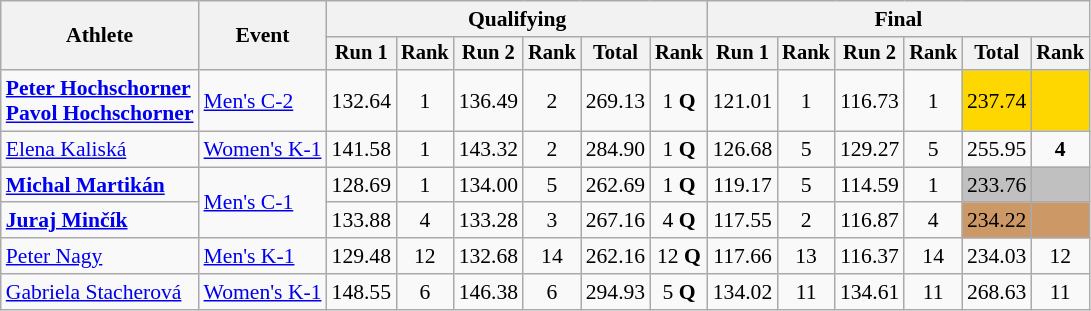<table class="wikitable" style="font-size:90%">
<tr>
<th rowspan="2">Athlete</th>
<th rowspan="2">Event</th>
<th colspan="6">Qualifying</th>
<th colspan="6">Final</th>
</tr>
<tr style="font-size:95%">
<th>Run 1</th>
<th>Rank</th>
<th>Run 2</th>
<th>Rank</th>
<th>Total</th>
<th>Rank</th>
<th>Run 1</th>
<th>Rank</th>
<th>Run 2</th>
<th>Rank</th>
<th>Total</th>
<th>Rank</th>
</tr>
<tr align=center>
<td align=left><strong><a href='#'>Peter Hochschorner</a><br><a href='#'>Pavol Hochschorner</a></strong></td>
<td align=left><a href='#'>Men's C-2</a></td>
<td>132.64</td>
<td>1</td>
<td>136.49</td>
<td>2</td>
<td>269.13</td>
<td>1 <strong>Q</strong></td>
<td>121.01</td>
<td>1</td>
<td>116.73</td>
<td>1</td>
<td align="center" bgcolor='gold'>237.74</td>
<td align="center" bgcolor='gold'></td>
</tr>
<tr align=center>
<td align=left><a href='#'>Elena Kaliská</a></td>
<td align=left><a href='#'>Women's K-1</a></td>
<td>141.58</td>
<td>1</td>
<td>143.32</td>
<td>2</td>
<td>284.90</td>
<td>1 <strong>Q</strong></td>
<td>126.68</td>
<td>5</td>
<td>129.27</td>
<td>5</td>
<td>255.95</td>
<td><strong>4</strong></td>
</tr>
<tr align=center>
<td align=left><strong><a href='#'>Michal Martikán</a></strong></td>
<td align=left rowspan=2><a href='#'>Men's C-1</a></td>
<td>128.69</td>
<td>1</td>
<td>134.00</td>
<td>5</td>
<td>262.69</td>
<td>1 <strong>Q</strong></td>
<td>119.17</td>
<td>5</td>
<td>114.59</td>
<td>1</td>
<td align="center" bgcolor='silver'>233.76</td>
<td align="center" bgcolor='silver'></td>
</tr>
<tr align=center>
<td align=left><strong><a href='#'>Juraj Minčík</a></strong></td>
<td>133.88</td>
<td>4</td>
<td>133.28</td>
<td>3</td>
<td>267.16</td>
<td>4 <strong>Q</strong></td>
<td>117.55</td>
<td>2</td>
<td>116.87</td>
<td>4</td>
<td align="center" bgcolor=cc9966>234.22</td>
<td align="center" bgcolor=cc9966></td>
</tr>
<tr align=center>
<td align=left><a href='#'>Peter Nagy</a></td>
<td align=left><a href='#'>Men's K-1</a></td>
<td>129.48</td>
<td>12</td>
<td>132.68</td>
<td>14</td>
<td>262.16</td>
<td>12 <strong>Q</strong></td>
<td>117.66</td>
<td>13</td>
<td>116.37</td>
<td>14</td>
<td>234.03</td>
<td>12</td>
</tr>
<tr align=center>
<td align=left><a href='#'>Gabriela Stacherová</a></td>
<td align=left><a href='#'>Women's K-1</a></td>
<td>148.55</td>
<td>6</td>
<td>146.38</td>
<td>6</td>
<td>294.93</td>
<td>5 <strong>Q</strong></td>
<td>134.02</td>
<td>11</td>
<td>134.61</td>
<td>11</td>
<td>268.63</td>
<td>11</td>
</tr>
</table>
